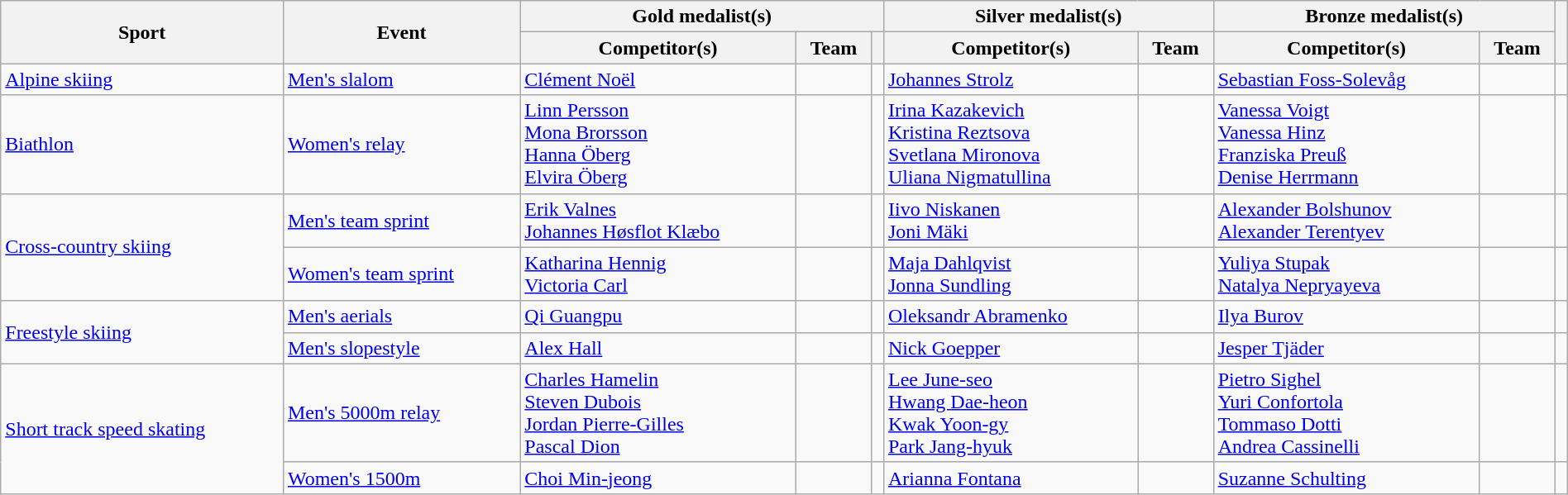<table class="wikitable" style="width:100%;">
<tr>
<th rowspan="2">Sport</th>
<th rowspan="2">Event</th>
<th colspan="3">Gold medalist(s)</th>
<th colspan="2">Silver medalist(s)</th>
<th colspan="2">Bronze medalist(s)</th>
<th rowspan="2"></th>
</tr>
<tr>
<th>Competitor(s)</th>
<th>Team</th>
<th></th>
<th>Competitor(s)</th>
<th>Team</th>
<th>Competitor(s)</th>
<th>Team</th>
</tr>
<tr>
<td><a href='#'>Alpine skiing</a></td>
<td><a href='#'>Men's slalom</a></td>
<td><a href='#'>Clément Noël</a></td>
<td></td>
<td></td>
<td><a href='#'>Johannes Strolz</a></td>
<td></td>
<td><a href='#'>Sebastian Foss-Solevåg</a></td>
<td></td>
<td></td>
</tr>
<tr>
<td><a href='#'>Biathlon</a></td>
<td><a href='#'>Women's relay</a></td>
<td><a href='#'>Linn Persson</a><br><a href='#'>Mona Brorsson</a><br><a href='#'>Hanna Öberg</a><br><a href='#'>Elvira Öberg</a></td>
<td></td>
<td></td>
<td><a href='#'>Irina Kazakevich</a><br><a href='#'>Kristina Reztsova</a><br><a href='#'>Svetlana Mironova</a><br><a href='#'>Uliana Nigmatullina</a></td>
<td></td>
<td><a href='#'>Vanessa Voigt</a><br><a href='#'>Vanessa Hinz</a><br><a href='#'>Franziska Preuß</a><br><a href='#'>Denise Herrmann</a></td>
<td></td>
<td></td>
</tr>
<tr>
<td rowspan="2"><a href='#'>Cross-country skiing</a></td>
<td><a href='#'>Men's team sprint</a></td>
<td><a href='#'>Erik Valnes</a><br><a href='#'>Johannes Høsflot Klæbo</a></td>
<td></td>
<td></td>
<td><a href='#'>Iivo Niskanen</a><br><a href='#'>Joni Mäki</a></td>
<td></td>
<td><a href='#'>Alexander Bolshunov</a><br><a href='#'>Alexander Terentyev</a></td>
<td></td>
<td></td>
</tr>
<tr>
<td><a href='#'>Women's team sprint</a></td>
<td><a href='#'>Katharina Hennig</a><br><a href='#'>Victoria Carl</a></td>
<td></td>
<td></td>
<td><a href='#'>Maja Dahlqvist</a><br><a href='#'>Jonna Sundling</a></td>
<td></td>
<td><a href='#'>Yuliya Stupak</a><br><a href='#'>Natalya Nepryayeva</a></td>
<td></td>
<td></td>
</tr>
<tr>
<td rowspan="2"><a href='#'>Freestyle skiing</a></td>
<td><a href='#'>Men's aerials</a></td>
<td><a href='#'>Qi Guangpu</a></td>
<td></td>
<td></td>
<td><a href='#'>Oleksandr Abramenko</a></td>
<td></td>
<td><a href='#'>Ilya Burov</a></td>
<td></td>
<td></td>
</tr>
<tr>
<td><a href='#'>Men's slopestyle</a></td>
<td><a href='#'>Alex Hall</a></td>
<td></td>
<td></td>
<td><a href='#'>Nick Goepper</a></td>
<td></td>
<td><a href='#'>Jesper Tjäder</a></td>
<td></td>
<td></td>
</tr>
<tr>
<td rowspan="2"><a href='#'>Short track speed skating</a></td>
<td><a href='#'>Men's 5000m relay</a></td>
<td><a href='#'>Charles Hamelin</a><br><a href='#'>Steven Dubois</a><br><a href='#'>Jordan Pierre-Gilles</a><br><a href='#'>Pascal Dion</a></td>
<td></td>
<td></td>
<td><a href='#'>Lee June-seo</a><br><a href='#'>Hwang Dae-heon</a><br><a href='#'>Kwak Yoon-gy</a><br><a href='#'>Park Jang-hyuk</a></td>
<td></td>
<td><a href='#'>Pietro Sighel</a><br><a href='#'>Yuri Confortola</a><br><a href='#'>Tommaso Dotti</a><br><a href='#'>Andrea Cassinelli</a></td>
<td></td>
<td></td>
</tr>
<tr>
<td><a href='#'>Women's 1500m</a></td>
<td><a href='#'>Choi Min-jeong</a></td>
<td></td>
<td></td>
<td><a href='#'>Arianna Fontana</a></td>
<td></td>
<td><a href='#'>Suzanne Schulting</a></td>
<td></td>
<td></td>
</tr>
</table>
